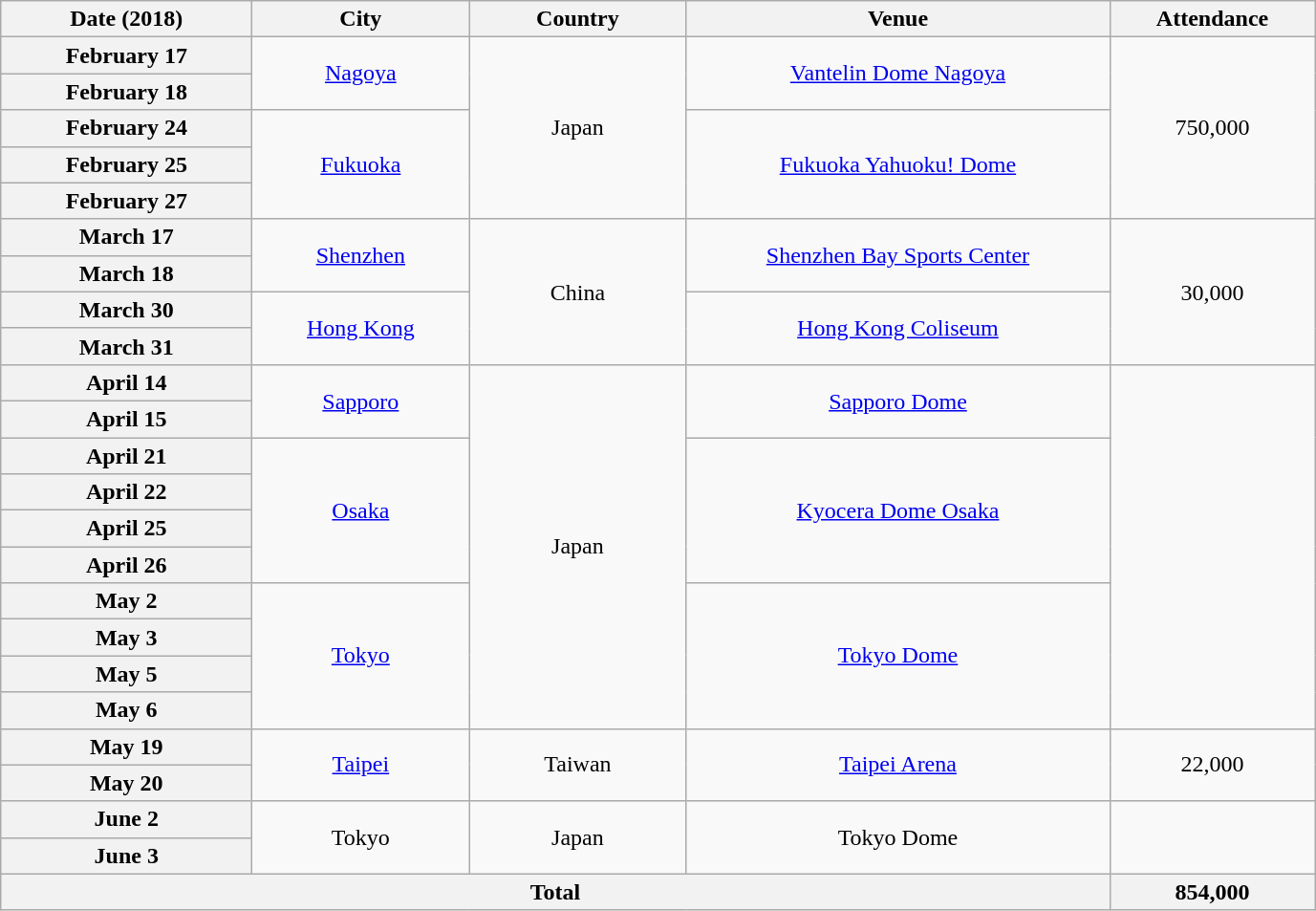<table class="wikitable plainrowheaders" style="text-align:center;">
<tr>
<th scope="col" style="width:10.5em;">Date (2018)</th>
<th scope="col" style="width:9em;">City</th>
<th scope="col" style="width:9em;">Country</th>
<th scope="col" style="width:18em;">Venue</th>
<th scope="col" style="width:8.5em;">Attendance</th>
</tr>
<tr>
<th scope="row" style="text-align:center;">February 17</th>
<td rowspan="2"><a href='#'>Nagoya</a></td>
<td rowspan="5">Japan</td>
<td rowspan="2"><a href='#'>Vantelin Dome Nagoya</a></td>
<td rowspan="5">750,000</td>
</tr>
<tr>
<th scope="row" style="text-align:center;">February 18</th>
</tr>
<tr>
<th scope="row" style="text-align:center;">February 24</th>
<td rowspan="3"><a href='#'>Fukuoka</a></td>
<td rowspan="3"><a href='#'>Fukuoka Yahuoku! Dome</a></td>
</tr>
<tr>
<th scope="row" style="text-align:center;">February 25</th>
</tr>
<tr>
<th scope="row" style="text-align:center;">February 27</th>
</tr>
<tr>
<th scope="row" style="text-align:center;">March 17</th>
<td rowspan="2"><a href='#'>Shenzhen</a></td>
<td rowspan="4">China</td>
<td rowspan="2"><a href='#'>Shenzhen Bay Sports Center</a></td>
<td rowspan="4">30,000</td>
</tr>
<tr>
<th scope="row" style="text-align:center;">March 18</th>
</tr>
<tr>
<th scope="row" style="text-align:center;">March 30</th>
<td rowspan="2"><a href='#'>Hong Kong</a></td>
<td rowspan="2"><a href='#'>Hong Kong Coliseum</a></td>
</tr>
<tr>
<th scope="row" style="text-align:center;">March 31</th>
</tr>
<tr>
<th scope="row" style="text-align:center;">April 14</th>
<td rowspan="2"><a href='#'>Sapporo</a></td>
<td rowspan="10">Japan</td>
<td rowspan="2"><a href='#'>Sapporo Dome</a></td>
<td rowspan="10"></td>
</tr>
<tr>
<th scope="row" style="text-align:center;">April 15</th>
</tr>
<tr>
<th scope="row" style="text-align:center;">April 21</th>
<td rowspan="4"><a href='#'>Osaka</a></td>
<td rowspan="4"><a href='#'>Kyocera Dome Osaka</a></td>
</tr>
<tr>
<th scope="row" style="text-align:center;">April 22</th>
</tr>
<tr>
<th scope="row" style="text-align:center;">April 25</th>
</tr>
<tr>
<th scope="row" style="text-align:center;">April 26</th>
</tr>
<tr>
<th scope="row" style="text-align:center;">May 2</th>
<td rowspan="4"><a href='#'>Tokyo</a></td>
<td rowspan="4"><a href='#'>Tokyo Dome</a></td>
</tr>
<tr>
<th scope="row" style="text-align:center;">May 3</th>
</tr>
<tr>
<th scope="row" style="text-align:center;">May 5</th>
</tr>
<tr>
<th scope="row" style="text-align:center;">May 6</th>
</tr>
<tr>
<th scope="row" style="text-align:center;">May 19</th>
<td rowspan="2"><a href='#'>Taipei</a></td>
<td rowspan="2">Taiwan</td>
<td rowspan="2"><a href='#'>Taipei Arena</a></td>
<td rowspan="2">22,000</td>
</tr>
<tr>
<th scope="row" style="text-align:center;">May 20</th>
</tr>
<tr>
<th scope="row" style="text-align:center;">June 2</th>
<td rowspan="2">Tokyo</td>
<td rowspan="2">Japan</td>
<td rowspan="2">Tokyo Dome</td>
<td rowspan="2"></td>
</tr>
<tr>
<th scope="row" style="text-align:center;">June 3</th>
</tr>
<tr>
<th colspan="4">Total</th>
<th>854,000</th>
</tr>
</table>
